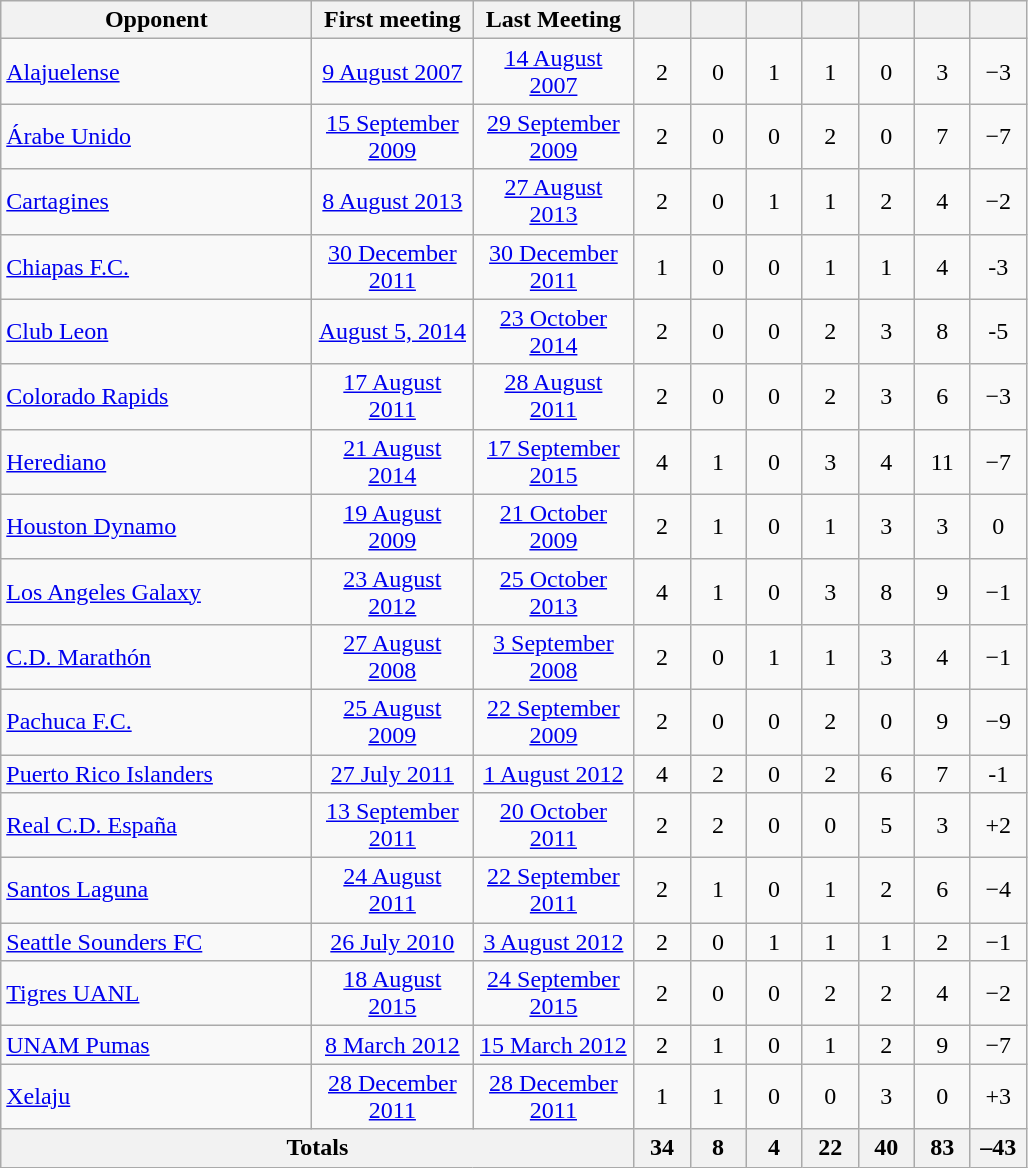<table class="wikitable">
<tr>
<th width="200">Opponent</th>
<th width="100">First meeting</th>
<th width="100">Last Meeting</th>
<th width="30"></th>
<th width="30"></th>
<th width="30"></th>
<th width="30"></th>
<th width="30"></th>
<th width="30"></th>
<th width="30"></th>
</tr>
<tr align="center">
<td align="left"> <a href='#'>Alajuelense</a></td>
<td><a href='#'>9 August 2007</a></td>
<td><a href='#'>14 August 2007</a></td>
<td>2</td>
<td>0</td>
<td>1</td>
<td>1</td>
<td>0</td>
<td>3</td>
<td>−3</td>
</tr>
<tr align="center">
<td align="left"> <a href='#'>Árabe Unido</a></td>
<td><a href='#'>15 September 2009</a></td>
<td><a href='#'>29 September 2009</a></td>
<td>2</td>
<td>0</td>
<td>0</td>
<td>2</td>
<td>0</td>
<td>7</td>
<td>−7</td>
</tr>
<tr align="center">
<td align="left"> <a href='#'>Cartagines</a></td>
<td><a href='#'>8 August 2013</a></td>
<td><a href='#'>27 August 2013</a></td>
<td>2</td>
<td>0</td>
<td>1</td>
<td>1</td>
<td>2</td>
<td>4</td>
<td>−2</td>
</tr>
<tr align="center">
<td align="left"> <a href='#'>Chiapas F.C.</a></td>
<td><a href='#'>30 December 2011</a></td>
<td><a href='#'>30 December 2011</a></td>
<td>1</td>
<td>0</td>
<td>0</td>
<td>1</td>
<td>1</td>
<td>4</td>
<td>-3</td>
</tr>
<tr align="center">
<td align="left"> <a href='#'>Club Leon</a></td>
<td><a href='#'>August 5, 2014</a></td>
<td><a href='#'>23 October 2014</a></td>
<td>2</td>
<td>0</td>
<td>0</td>
<td>2</td>
<td>3</td>
<td>8</td>
<td>-5</td>
</tr>
<tr align="center">
<td align="left"> <a href='#'>Colorado Rapids</a></td>
<td><a href='#'>17 August 2011</a></td>
<td><a href='#'>28 August 2011</a></td>
<td>2</td>
<td>0</td>
<td>0</td>
<td>2</td>
<td>3</td>
<td>6</td>
<td>−3</td>
</tr>
<tr align="center">
<td align="left"> <a href='#'>Herediano</a></td>
<td><a href='#'>21 August 2014</a></td>
<td><a href='#'>17 September 2015</a></td>
<td>4</td>
<td>1</td>
<td>0</td>
<td>3</td>
<td>4</td>
<td>11</td>
<td>−7</td>
</tr>
<tr align="center">
<td align="left"> <a href='#'>Houston Dynamo</a></td>
<td><a href='#'>19 August 2009</a></td>
<td><a href='#'>21 October 2009</a></td>
<td>2</td>
<td>1</td>
<td>0</td>
<td>1</td>
<td>3</td>
<td>3</td>
<td>0</td>
</tr>
<tr align="center">
<td align="left"> <a href='#'>Los Angeles Galaxy</a></td>
<td><a href='#'>23 August 2012</a></td>
<td><a href='#'>25 October 2013</a></td>
<td>4</td>
<td>1</td>
<td>0</td>
<td>3</td>
<td>8</td>
<td>9</td>
<td>−1</td>
</tr>
<tr align="center">
<td align="left"> <a href='#'>C.D. Marathón</a></td>
<td><a href='#'>27 August 2008</a></td>
<td><a href='#'>3 September 2008</a></td>
<td>2</td>
<td>0</td>
<td>1</td>
<td>1</td>
<td>3</td>
<td>4</td>
<td>−1</td>
</tr>
<tr align="center">
<td align="left"> <a href='#'>Pachuca F.C.</a></td>
<td><a href='#'>25 August 2009</a></td>
<td><a href='#'>22 September 2009</a></td>
<td>2</td>
<td>0</td>
<td>0</td>
<td>2</td>
<td>0</td>
<td>9</td>
<td>−9</td>
</tr>
<tr align="center">
<td align="left"> <a href='#'>Puerto Rico Islanders</a></td>
<td><a href='#'>27 July 2011</a></td>
<td><a href='#'>1 August 2012</a></td>
<td>4</td>
<td>2</td>
<td>0</td>
<td>2</td>
<td>6</td>
<td>7</td>
<td>-1</td>
</tr>
<tr align="center">
<td align="left"> <a href='#'>Real C.D. España</a></td>
<td><a href='#'>13 September 2011</a></td>
<td><a href='#'>20 October 2011</a></td>
<td>2</td>
<td>2</td>
<td>0</td>
<td>0</td>
<td>5</td>
<td>3</td>
<td>+2</td>
</tr>
<tr align="center">
<td align="left"> <a href='#'>Santos Laguna</a></td>
<td><a href='#'>24 August 2011</a></td>
<td><a href='#'>22 September 2011</a></td>
<td>2</td>
<td>1</td>
<td>0</td>
<td>1</td>
<td>2</td>
<td>6</td>
<td>−4</td>
</tr>
<tr align="center">
<td align="left"> <a href='#'>Seattle Sounders FC</a></td>
<td><a href='#'>26 July 2010</a></td>
<td><a href='#'>3 August 2012</a></td>
<td>2</td>
<td>0</td>
<td>1</td>
<td>1</td>
<td>1</td>
<td>2</td>
<td>−1</td>
</tr>
<tr align="center">
<td align="left"> <a href='#'>Tigres UANL</a></td>
<td><a href='#'>18 August 2015</a></td>
<td><a href='#'>24 September 2015</a></td>
<td>2</td>
<td>0</td>
<td>0</td>
<td>2</td>
<td>2</td>
<td>4</td>
<td>−2</td>
</tr>
<tr align="center">
<td align="left"> <a href='#'>UNAM Pumas</a></td>
<td><a href='#'>8 March 2012</a></td>
<td><a href='#'>15 March 2012</a></td>
<td>2</td>
<td>1</td>
<td>0</td>
<td>1</td>
<td>2</td>
<td>9</td>
<td>−7</td>
</tr>
<tr align="center">
<td align="left"> <a href='#'>Xelaju</a></td>
<td><a href='#'>28 December 2011</a></td>
<td><a href='#'>28 December 2011</a></td>
<td>1</td>
<td>1</td>
<td>0</td>
<td>0</td>
<td>3</td>
<td>0</td>
<td>+3</td>
</tr>
<tr>
<th colspan="3">Totals</th>
<th>34</th>
<th>8</th>
<th>4</th>
<th>22</th>
<th>40</th>
<th>83</th>
<th>–43</th>
</tr>
</table>
